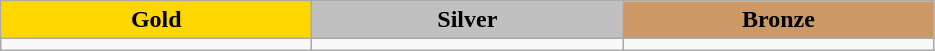<table class="wikitable" style="text-align:left">
<tr align="center">
<td width=200 bgcolor=gold><strong>Gold</strong></td>
<td width=200 bgcolor=silver><strong>Silver</strong></td>
<td width=200 bgcolor=CC9966><strong>Bronze</strong></td>
</tr>
<tr>
<td></td>
<td></td>
<td></td>
</tr>
</table>
